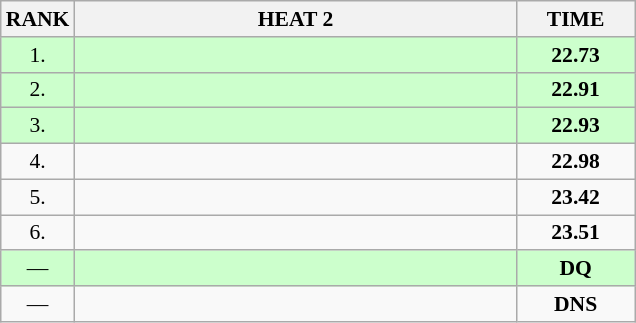<table class="wikitable" style="border-collapse: collapse; font-size: 90%;">
<tr>
<th>RANK</th>
<th style="width: 20em">HEAT 2</th>
<th style="width: 5em">TIME</th>
</tr>
<tr style="background:#ccffcc;">
<td align="center">1.</td>
<td></td>
<td align="center"><strong>22.73</strong></td>
</tr>
<tr style="background:#ccffcc;">
<td align="center">2.</td>
<td></td>
<td align="center"><strong>22.91</strong></td>
</tr>
<tr style="background:#ccffcc;">
<td align="center">3.</td>
<td></td>
<td align="center"><strong>22.93</strong></td>
</tr>
<tr>
<td align="center">4.</td>
<td></td>
<td align="center"><strong>22.98</strong></td>
</tr>
<tr>
<td align="center">5.</td>
<td></td>
<td align="center"><strong>23.42</strong></td>
</tr>
<tr>
<td align="center">6.</td>
<td></td>
<td align="center"><strong>23.51</strong></td>
</tr>
<tr style="background:#ccffcc;">
<td align="center">—</td>
<td></td>
<td align="center"><strong>DQ</strong></td>
</tr>
<tr>
<td align="center">—</td>
<td></td>
<td align="center"><strong>DNS</strong></td>
</tr>
</table>
